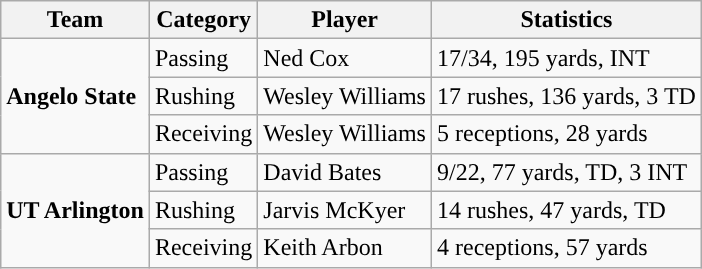<table class="wikitable" style="float: left;">
<tr>
<th>Team</th>
<th>Category</th>
<th>Player</th>
<th>Statistics</th>
</tr>
<tr>
<td rowspan=3><strong>Angelo State</strong></td>
<td>Passing</td>
<td>Ned Cox</td>
<td>17/34, 195 yards, INT</td>
</tr>
<tr>
<td>Rushing</td>
<td>Wesley Williams</td>
<td>17 rushes, 136 yards, 3 TD</td>
</tr>
<tr>
<td>Receiving</td>
<td>Wesley Williams</td>
<td>5 receptions, 28 yards</td>
</tr>
<tr>
<td rowspan=3><strong>UT Arlington</strong></td>
<td>Passing</td>
<td>David Bates</td>
<td>9/22, 77 yards, TD, 3 INT</td>
</tr>
<tr>
<td>Rushing</td>
<td>Jarvis McKyer</td>
<td>14 rushes, 47 yards, TD</td>
</tr>
<tr>
<td>Receiving</td>
<td>Keith Arbon</td>
<td>4 receptions, 57 yards</td>
</tr>
</table>
